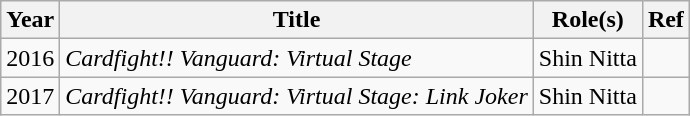<table class="wikitable">
<tr>
<th>Year</th>
<th>Title</th>
<th>Role(s)</th>
<th>Ref</th>
</tr>
<tr>
<td>2016</td>
<td><em>Cardfight!! Vanguard: Virtual Stage</em></td>
<td>Shin Nitta</td>
<td></td>
</tr>
<tr>
<td>2017</td>
<td><em>Cardfight!! Vanguard: Virtual Stage: Link Joker</em></td>
<td>Shin Nitta</td>
<td></td>
</tr>
</table>
